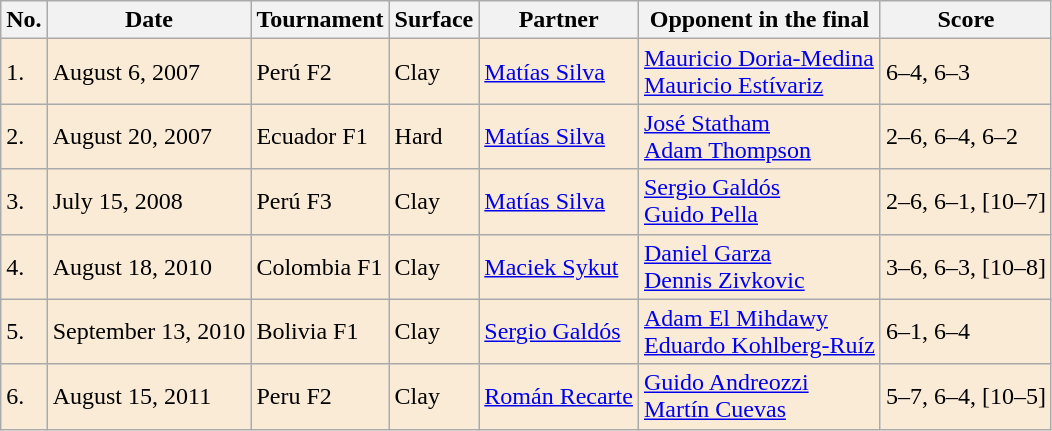<table class="wikitable">
<tr>
<th>No.</th>
<th>Date</th>
<th>Tournament</th>
<th>Surface</th>
<th>Partner</th>
<th>Opponent in the final</th>
<th>Score</th>
</tr>
<tr style="background:#faebd7;">
<td>1.</td>
<td>August 6, 2007</td>
<td>Perú F2</td>
<td>Clay</td>
<td> <a href='#'>Matías Silva</a></td>
<td> <a href='#'>Mauricio Doria-Medina</a><br> <a href='#'>Mauricio Estívariz</a></td>
<td>6–4, 6–3</td>
</tr>
<tr style="background:#faebd7;">
<td>2.</td>
<td>August 20, 2007</td>
<td>Ecuador F1</td>
<td>Hard</td>
<td> <a href='#'>Matías Silva</a></td>
<td> <a href='#'>José Statham</a><br> <a href='#'>Adam Thompson</a></td>
<td>2–6, 6–4, 6–2</td>
</tr>
<tr style="background:#faebd7;">
<td>3.</td>
<td>July 15, 2008</td>
<td>Perú F3</td>
<td>Clay</td>
<td> <a href='#'>Matías Silva</a></td>
<td> <a href='#'>Sergio Galdós</a><br> <a href='#'>Guido Pella</a></td>
<td>2–6, 6–1, [10–7]</td>
</tr>
<tr style="background:#faebd7;">
<td>4.</td>
<td>August 18, 2010</td>
<td>Colombia F1</td>
<td>Clay</td>
<td> <a href='#'>Maciek Sykut</a></td>
<td> <a href='#'>Daniel Garza</a><br> <a href='#'>Dennis Zivkovic</a></td>
<td>3–6, 6–3, [10–8]</td>
</tr>
<tr style="background:#faebd7;">
<td>5.</td>
<td>September 13, 2010</td>
<td>Bolivia F1</td>
<td>Clay</td>
<td> <a href='#'>Sergio Galdós</a></td>
<td> <a href='#'>Adam El Mihdawy</a><br> <a href='#'>Eduardo Kohlberg-Ruíz</a></td>
<td>6–1, 6–4</td>
</tr>
<tr style="background:#faebd7;">
<td>6.</td>
<td>August 15, 2011</td>
<td>Peru F2</td>
<td>Clay</td>
<td> <a href='#'>Román Recarte</a></td>
<td> <a href='#'>Guido Andreozzi</a><br> <a href='#'>Martín Cuevas</a></td>
<td>5–7, 6–4, [10–5]</td>
</tr>
</table>
